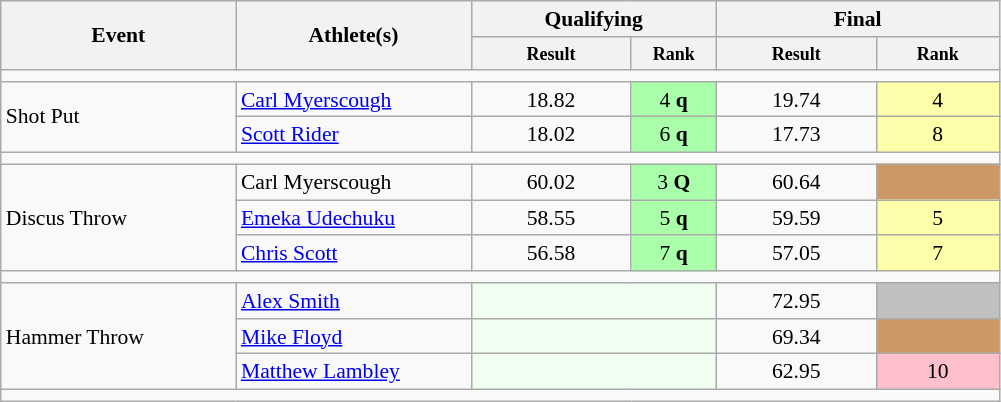<table class=wikitable style="font-size:90%">
<tr>
<th rowspan="2" style="width:150px;">Event</th>
<th rowspan="2" style="width:150px;">Athlete(s)</th>
<th colspan="2" style="width:150px;">Qualifying</th>
<th colspan="2" style="width:175px;">Final</th>
</tr>
<tr>
<th style="line-height:1em; width:100px;"><small>Result</small></th>
<th style="line-height:1em; width:50px;"><small>Rank</small></th>
<th style="line-height:1em; width:100px;"><small>Result</small></th>
<th style="line-height:1em; width:75px;"><small>Rank</small></th>
</tr>
<tr>
<td colspan="6" style="height:1px;;"></td>
</tr>
<tr>
<td rowspan=2>Shot Put</td>
<td><a href='#'>Carl Myerscough</a></td>
<td style="text-align:center;">18.82</td>
<td style="text-align:center; background:#afa;">4 <strong>q</strong></td>
<td style="text-align:center;">19.74</td>
<td style="text-align:center; background:#ffa;">4</td>
</tr>
<tr>
<td><a href='#'>Scott Rider</a></td>
<td style="text-align:center;">18.02</td>
<td style="text-align:center; background:#afa;">6 <strong>q</strong></td>
<td style="text-align:center;">17.73</td>
<td style="text-align:center; background:#ffa;">8</td>
</tr>
<tr>
<td colspan="6" style="height:1px;;"></td>
</tr>
<tr>
<td rowspan=3>Discus Throw</td>
<td>Carl Myerscough</td>
<td style="text-align:center;">60.02</td>
<td style="text-align:center; background:#afa;">3 <strong>Q</strong></td>
<td style="text-align:center;">60.64</td>
<td style="text-align:center; background:#c96;"></td>
</tr>
<tr>
<td><a href='#'>Emeka Udechuku</a></td>
<td style="text-align:center;">58.55</td>
<td style="text-align:center; background:#afa;">5 <strong>q</strong></td>
<td style="text-align:center;">59.59</td>
<td style="text-align:center; background:#ffa;">5</td>
</tr>
<tr>
<td><a href='#'>Chris Scott</a></td>
<td style="text-align:center;">56.58</td>
<td style="text-align:center; background:#afa;">7 <strong>q</strong></td>
<td style="text-align:center;">57.05</td>
<td style="text-align:center; background:#ffa;">7</td>
</tr>
<tr>
<td colspan="6" style="height:1px;;"></td>
</tr>
<tr>
<td rowspan=3>Hammer Throw</td>
<td><a href='#'>Alex Smith</a></td>
<td colspan="2" style="background:honeydew;"></td>
<td style="text-align:center;">72.95</td>
<td style="text-align:center; background:silver;"></td>
</tr>
<tr>
<td><a href='#'>Mike Floyd</a></td>
<td colspan="2" style="background:honeydew;"></td>
<td style="text-align:center;">69.34</td>
<td style="text-align:center; background:#c96;"></td>
</tr>
<tr>
<td><a href='#'>Matthew Lambley</a></td>
<td colspan="2" style="background:honeydew;"></td>
<td style="text-align:center;">62.95</td>
<td style="text-align:center; background:pink;">10</td>
</tr>
<tr>
<td colspan="6" style="height:1px;;"></td>
</tr>
</table>
